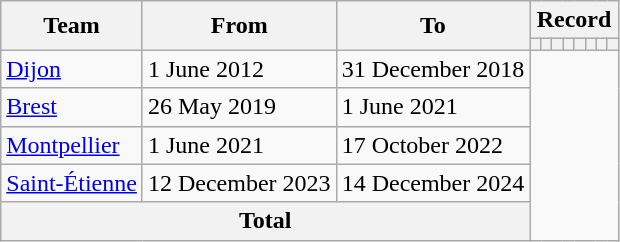<table class="wikitable" style="text-align:center">
<tr>
<th rowspan="2">Team</th>
<th rowspan="2">From</th>
<th rowspan="2">To</th>
<th colspan="8">Record</th>
</tr>
<tr>
<th></th>
<th></th>
<th></th>
<th></th>
<th></th>
<th></th>
<th></th>
<th></th>
</tr>
<tr>
<td align=left><a href='#'>Dijon</a></td>
<td align=left>1 June 2012</td>
<td align=left>31 December 2018<br></td>
</tr>
<tr>
<td align=left><a href='#'>Brest</a></td>
<td align=left>26 May 2019</td>
<td align=left>1 June 2021<br></td>
</tr>
<tr>
<td align=left><a href='#'>Montpellier</a></td>
<td align=left>1 June 2021</td>
<td align=left>17 October 2022<br></td>
</tr>
<tr>
<td align=left><a href='#'>Saint-Étienne</a></td>
<td align=left>12 December 2023</td>
<td align=left>14 December 2024<br></td>
</tr>
<tr>
<th colspan="3">Total<br></th>
</tr>
</table>
